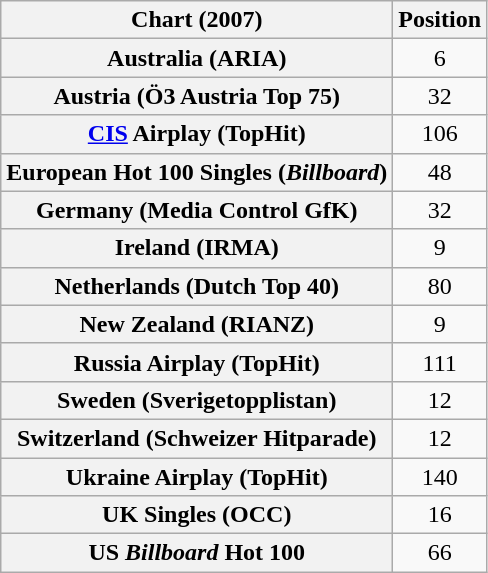<table class="wikitable sortable plainrowheaders" style="text-align:center;">
<tr>
<th scope="col">Chart (2007)</th>
<th scope="col">Position</th>
</tr>
<tr>
<th scope="row">Australia (ARIA)</th>
<td>6</td>
</tr>
<tr>
<th scope="row">Austria (Ö3 Austria Top 75)</th>
<td>32</td>
</tr>
<tr>
<th scope="row"><a href='#'>CIS</a> Airplay (TopHit)</th>
<td>106</td>
</tr>
<tr>
<th scope="row">European Hot 100 Singles (<em>Billboard</em>)</th>
<td>48</td>
</tr>
<tr>
<th scope="row">Germany (Media Control GfK)</th>
<td>32</td>
</tr>
<tr>
<th scope="row">Ireland (IRMA)</th>
<td>9</td>
</tr>
<tr>
<th scope="row">Netherlands (Dutch Top 40)</th>
<td>80</td>
</tr>
<tr>
<th scope="row">New Zealand (RIANZ)</th>
<td>9</td>
</tr>
<tr>
<th scope="row">Russia Airplay (TopHit)</th>
<td>111</td>
</tr>
<tr>
<th scope="row">Sweden (Sverigetopplistan)</th>
<td>12</td>
</tr>
<tr>
<th scope="row">Switzerland (Schweizer Hitparade)</th>
<td>12</td>
</tr>
<tr>
<th scope="row">Ukraine Airplay (TopHit)</th>
<td>140</td>
</tr>
<tr>
<th scope="row">UK Singles (OCC)</th>
<td>16</td>
</tr>
<tr>
<th scope="row">US <em>Billboard</em> Hot 100</th>
<td>66</td>
</tr>
</table>
